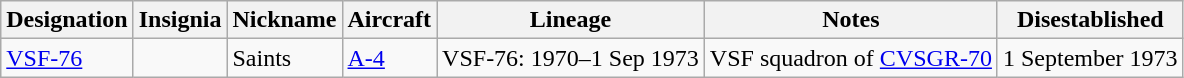<table class="wikitable">
<tr>
<th>Designation</th>
<th>Insignia</th>
<th>Nickname</th>
<th>Aircraft</th>
<th>Lineage</th>
<th>Notes</th>
<th>Disestablished</th>
</tr>
<tr>
<td><a href='#'>VSF-76</a></td>
<td></td>
<td>Saints</td>
<td><a href='#'>A-4</a></td>
<td style="white-space: nowrap;">VSF-76: 1970–1 Sep 1973</td>
<td>VSF squadron of <a href='#'>CVSGR-70</a></td>
<td>1 September 1973</td>
</tr>
</table>
